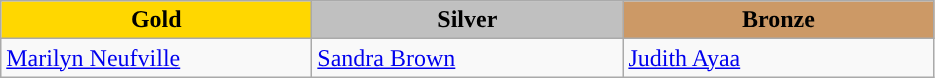<table class="wikitable" style="text-align:left;">
<tr>
<th scope=col style="background-color:gold; width:200px;">Gold</th>
<th scope=col style="background-color:silver; width:200px;">Silver</th>
<th scope=col style="background-color:#cc9966; width:200px;">Bronze</th>
</tr>
<tr>
<td><a href='#'>Marilyn Neufville</a><br><em></em></td>
<td><a href='#'>Sandra Brown</a><br><em></em></td>
<td><a href='#'>Judith Ayaa</a><br><em></em></td>
</tr>
</table>
